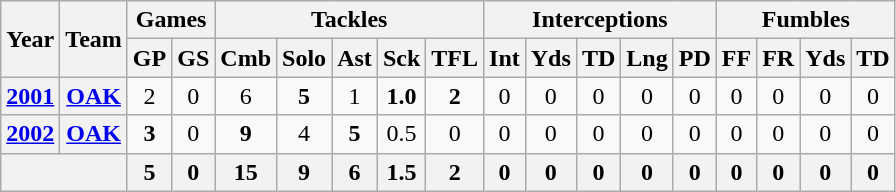<table class="wikitable" style="text-align:center">
<tr>
<th rowspan="2">Year</th>
<th rowspan="2">Team</th>
<th colspan="2">Games</th>
<th colspan="5">Tackles</th>
<th colspan="5">Interceptions</th>
<th colspan="4">Fumbles</th>
</tr>
<tr>
<th>GP</th>
<th>GS</th>
<th>Cmb</th>
<th>Solo</th>
<th>Ast</th>
<th>Sck</th>
<th>TFL</th>
<th>Int</th>
<th>Yds</th>
<th>TD</th>
<th>Lng</th>
<th>PD</th>
<th>FF</th>
<th>FR</th>
<th>Yds</th>
<th>TD</th>
</tr>
<tr>
<th><a href='#'>2001</a></th>
<th><a href='#'>OAK</a></th>
<td>2</td>
<td>0</td>
<td>6</td>
<td><strong>5</strong></td>
<td>1</td>
<td><strong>1.0</strong></td>
<td><strong>2</strong></td>
<td>0</td>
<td>0</td>
<td>0</td>
<td>0</td>
<td>0</td>
<td>0</td>
<td>0</td>
<td>0</td>
<td>0</td>
</tr>
<tr>
<th><a href='#'>2002</a></th>
<th><a href='#'>OAK</a></th>
<td><strong>3</strong></td>
<td>0</td>
<td><strong>9</strong></td>
<td>4</td>
<td><strong>5</strong></td>
<td>0.5</td>
<td>0</td>
<td>0</td>
<td>0</td>
<td>0</td>
<td>0</td>
<td>0</td>
<td>0</td>
<td>0</td>
<td>0</td>
<td>0</td>
</tr>
<tr>
<th colspan="2"></th>
<th>5</th>
<th>0</th>
<th>15</th>
<th>9</th>
<th>6</th>
<th>1.5</th>
<th>2</th>
<th>0</th>
<th>0</th>
<th>0</th>
<th>0</th>
<th>0</th>
<th>0</th>
<th>0</th>
<th>0</th>
<th>0</th>
</tr>
</table>
